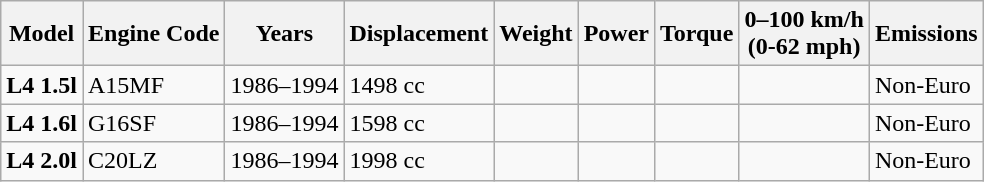<table class="wikitable">
<tr>
<th>Model</th>
<th>Engine Code</th>
<th>Years</th>
<th>Displacement</th>
<th>Weight</th>
<th>Power</th>
<th>Torque</th>
<th>0–100 km/h<br>(0-62 mph)</th>
<th>Emissions</th>
</tr>
<tr>
<td><strong>L4 1.5l</strong></td>
<td>A15MF</td>
<td>1986–1994</td>
<td>1498 cc</td>
<td></td>
<td></td>
<td></td>
<td></td>
<td>Non-Euro</td>
</tr>
<tr>
<td><strong>L4 1.6l</strong></td>
<td>G16SF</td>
<td>1986–1994</td>
<td>1598 cc</td>
<td></td>
<td></td>
<td></td>
<td></td>
<td>Non-Euro</td>
</tr>
<tr>
<td><strong>L4 2.0l</strong></td>
<td>C20LZ</td>
<td>1986–1994</td>
<td>1998 cc</td>
<td></td>
<td></td>
<td></td>
<td></td>
<td>Non-Euro</td>
</tr>
</table>
